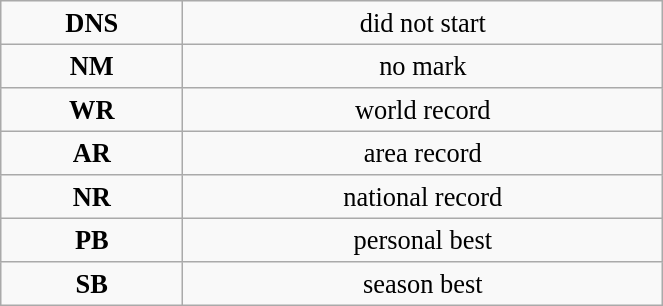<table class="wikitable" style=" text-align:center; font-size:110%;" width="35%">
<tr>
<td><strong>DNS</strong></td>
<td>did not start</td>
</tr>
<tr>
<td><strong>NM</strong></td>
<td>no mark</td>
</tr>
<tr>
<td><strong>WR</strong></td>
<td>world record</td>
</tr>
<tr>
<td><strong>AR</strong></td>
<td>area record</td>
</tr>
<tr>
<td><strong>NR</strong></td>
<td>national record</td>
</tr>
<tr>
<td><strong>PB</strong></td>
<td>personal best</td>
</tr>
<tr>
<td><strong>SB</strong></td>
<td>season best</td>
</tr>
</table>
